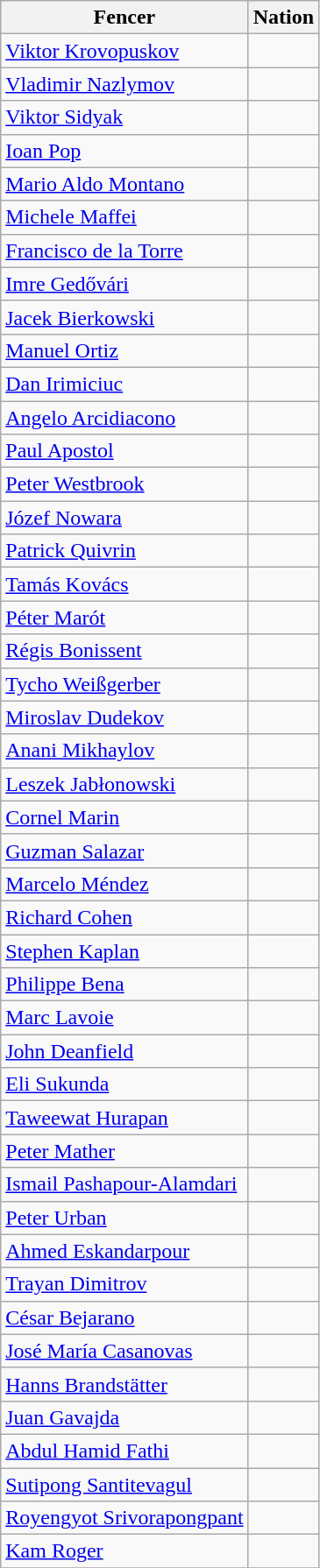<table class="wikitable sortable" style="text-align: center;">
<tr>
<th>Fencer</th>
<th>Nation</th>
</tr>
<tr>
<td align=left><a href='#'>Viktor Krovopuskov</a></td>
<td align=left></td>
</tr>
<tr>
<td align=left><a href='#'>Vladimir Nazlymov</a></td>
<td align=left></td>
</tr>
<tr>
<td align=left><a href='#'>Viktor Sidyak</a></td>
<td align=left></td>
</tr>
<tr>
<td align=left><a href='#'>Ioan Pop</a></td>
<td align=left></td>
</tr>
<tr>
<td align=left><a href='#'>Mario Aldo Montano</a></td>
<td align=left></td>
</tr>
<tr>
<td align=left><a href='#'>Michele Maffei</a></td>
<td align=left></td>
</tr>
<tr>
<td align=left><a href='#'>Francisco de la Torre</a></td>
<td align=left></td>
</tr>
<tr>
<td align=left><a href='#'>Imre Gedővári</a></td>
<td align=left></td>
</tr>
<tr>
<td align=left><a href='#'>Jacek Bierkowski</a></td>
<td align=left></td>
</tr>
<tr>
<td align=left><a href='#'>Manuel Ortiz</a></td>
<td align=left></td>
</tr>
<tr>
<td align=left><a href='#'>Dan Irimiciuc</a></td>
<td align=left></td>
</tr>
<tr>
<td align=left><a href='#'>Angelo Arcidiacono</a></td>
<td align=left></td>
</tr>
<tr>
<td align=left><a href='#'>Paul Apostol</a></td>
<td align=left></td>
</tr>
<tr>
<td align=left><a href='#'>Peter Westbrook</a></td>
<td align=left></td>
</tr>
<tr>
<td align=left><a href='#'>Józef Nowara</a></td>
<td align=left></td>
</tr>
<tr>
<td align=left><a href='#'>Patrick Quivrin</a></td>
<td align=left></td>
</tr>
<tr>
<td align=left><a href='#'>Tamás Kovács</a></td>
<td align=left></td>
</tr>
<tr>
<td align=left><a href='#'>Péter Marót</a></td>
<td align=left></td>
</tr>
<tr>
<td align=left><a href='#'>Régis Bonissent</a></td>
<td align=left></td>
</tr>
<tr>
<td align=left><a href='#'>Tycho Weißgerber</a></td>
<td align=left></td>
</tr>
<tr>
<td align=left><a href='#'>Miroslav Dudekov</a></td>
<td align=left></td>
</tr>
<tr>
<td align=left><a href='#'>Anani Mikhaylov</a></td>
<td align=left></td>
</tr>
<tr>
<td align=left><a href='#'>Leszek Jabłonowski</a></td>
<td align=left></td>
</tr>
<tr>
<td align=left><a href='#'>Cornel Marin</a></td>
<td align=left></td>
</tr>
<tr>
<td align=left><a href='#'>Guzman Salazar</a></td>
<td align=left></td>
</tr>
<tr>
<td align=left><a href='#'>Marcelo Méndez</a></td>
<td align=left></td>
</tr>
<tr>
<td align=left><a href='#'>Richard Cohen</a></td>
<td align=left></td>
</tr>
<tr>
<td align=left><a href='#'>Stephen Kaplan</a></td>
<td align=left></td>
</tr>
<tr>
<td align=left><a href='#'>Philippe Bena</a></td>
<td align=left></td>
</tr>
<tr>
<td align=left><a href='#'>Marc Lavoie</a></td>
<td align=left></td>
</tr>
<tr>
<td align=left><a href='#'>John Deanfield</a></td>
<td align=left></td>
</tr>
<tr>
<td align=left><a href='#'>Eli Sukunda</a></td>
<td align=left></td>
</tr>
<tr>
<td align=left><a href='#'>Taweewat Hurapan</a></td>
<td align=left></td>
</tr>
<tr>
<td align=left><a href='#'>Peter Mather</a></td>
<td align=left></td>
</tr>
<tr>
<td align=left><a href='#'>Ismail Pashapour-Alamdari</a></td>
<td align=left></td>
</tr>
<tr>
<td align=left><a href='#'>Peter Urban</a></td>
<td align=left></td>
</tr>
<tr>
<td align=left><a href='#'>Ahmed Eskandarpour</a></td>
<td align=left></td>
</tr>
<tr>
<td align=left><a href='#'>Trayan Dimitrov</a></td>
<td align=left></td>
</tr>
<tr>
<td align=left><a href='#'>César Bejarano</a></td>
<td align=left></td>
</tr>
<tr>
<td align=left><a href='#'>José María Casanovas</a></td>
<td align=left></td>
</tr>
<tr>
<td align=left><a href='#'>Hanns Brandstätter</a></td>
<td align=left></td>
</tr>
<tr>
<td align=left><a href='#'>Juan Gavajda</a></td>
<td align=left></td>
</tr>
<tr>
<td align=left><a href='#'>Abdul Hamid Fathi</a></td>
<td align=left></td>
</tr>
<tr>
<td align=left><a href='#'>Sutipong Santitevagul</a></td>
<td align=left></td>
</tr>
<tr>
<td align=left><a href='#'>Royengyot Srivorapongpant</a></td>
<td align=left></td>
</tr>
<tr>
<td align=left><a href='#'>Kam Roger</a></td>
<td align=left></td>
</tr>
<tr>
</tr>
</table>
